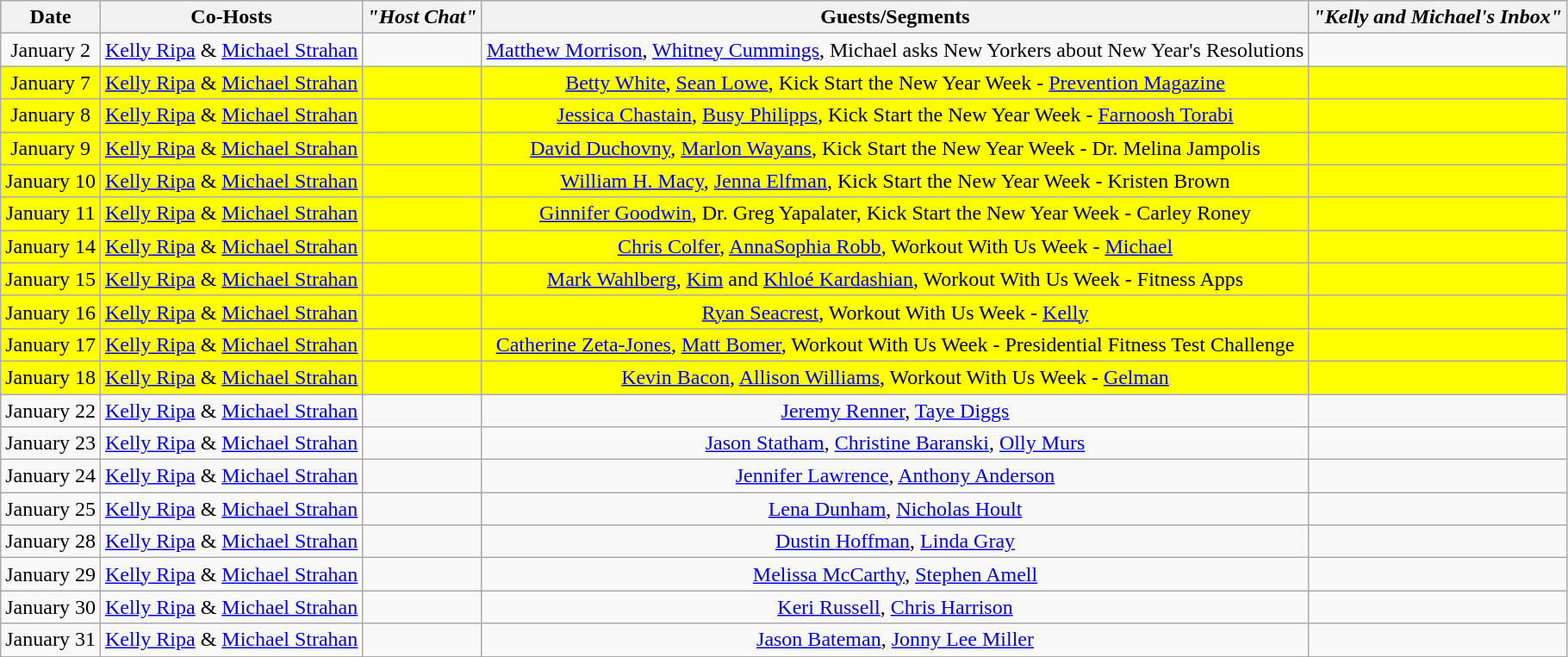<table class="wikitable sortable" style="text-align:center;">
<tr>
<th>Date</th>
<th>Co-Hosts</th>
<th><em>"Host Chat"</em></th>
<th>Guests/Segments</th>
<th><em>"Kelly and Michael's Inbox"</em></th>
</tr>
<tr>
<td>January 2</td>
<td><a href='#'>Kelly Ripa</a> & <a href='#'>Michael Strahan</a></td>
<td></td>
<td><a href='#'>Matthew Morrison</a>, <a href='#'>Whitney Cummings</a>, Michael asks New Yorkers about New Year's Resolutions</td>
<td></td>
</tr>
<tr style="background:yellow;">
<td>January 7</td>
<td><a href='#'>Kelly Ripa</a> & <a href='#'>Michael Strahan</a></td>
<td></td>
<td><a href='#'>Betty White</a>, <a href='#'>Sean Lowe</a>, Kick Start the New Year Week - <a href='#'>Prevention Magazine</a></td>
<td></td>
</tr>
<tr style="background:yellow;">
<td>January 8</td>
<td><a href='#'>Kelly Ripa</a> & <a href='#'>Michael Strahan</a></td>
<td></td>
<td><a href='#'>Jessica Chastain</a>, <a href='#'>Busy Philipps</a>, Kick Start the New Year Week - <a href='#'>Farnoosh Torabi</a></td>
<td></td>
</tr>
<tr style="background:yellow;">
<td>January 9</td>
<td><a href='#'>Kelly Ripa</a> & <a href='#'>Michael Strahan</a></td>
<td></td>
<td><a href='#'>David Duchovny</a>, <a href='#'>Marlon Wayans</a>, Kick Start the New Year Week - Dr. Melina Jampolis</td>
<td></td>
</tr>
<tr style="background:yellow;">
<td>January 10</td>
<td><a href='#'>Kelly Ripa</a> & <a href='#'>Michael Strahan</a></td>
<td></td>
<td><a href='#'>William H. Macy</a>, <a href='#'>Jenna Elfman</a>, Kick Start the New Year Week - Kristen Brown</td>
<td></td>
</tr>
<tr style="background:yellow;">
<td>January 11</td>
<td><a href='#'>Kelly Ripa</a> & <a href='#'>Michael Strahan</a></td>
<td></td>
<td><a href='#'>Ginnifer Goodwin</a>, Dr. Greg Yapalater, Kick Start the New Year Week - Carley Roney</td>
<td></td>
</tr>
<tr style="background:yellow;">
<td>January 14</td>
<td><a href='#'>Kelly Ripa</a> & <a href='#'>Michael Strahan</a></td>
<td></td>
<td><a href='#'>Chris Colfer</a>, <a href='#'>AnnaSophia Robb</a>, Workout With Us Week - <a href='#'>Michael</a></td>
<td></td>
</tr>
<tr style="background:yellow;">
<td>January 15</td>
<td><a href='#'>Kelly Ripa</a> & <a href='#'>Michael Strahan</a></td>
<td></td>
<td><a href='#'>Mark Wahlberg</a>, <a href='#'>Kim</a> and <a href='#'>Khloé Kardashian</a>, Workout With Us Week - Fitness Apps</td>
<td></td>
</tr>
<tr style="background:yellow;">
<td>January 16</td>
<td><a href='#'>Kelly Ripa</a> & <a href='#'>Michael Strahan</a></td>
<td></td>
<td><a href='#'>Ryan Seacrest</a>, Workout With Us Week - <a href='#'>Kelly</a></td>
<td></td>
</tr>
<tr style="background:yellow;">
<td>January 17</td>
<td><a href='#'>Kelly Ripa</a> & <a href='#'>Michael Strahan</a></td>
<td></td>
<td><a href='#'>Catherine Zeta-Jones</a>, <a href='#'>Matt Bomer</a>, Workout With Us Week - Presidential Fitness Test Challenge</td>
<td></td>
</tr>
<tr style="background:yellow;">
<td>January 18</td>
<td><a href='#'>Kelly Ripa</a> & <a href='#'>Michael Strahan</a></td>
<td></td>
<td><a href='#'>Kevin Bacon</a>, <a href='#'>Allison Williams</a>, Workout With Us Week - <a href='#'>Gelman</a></td>
<td></td>
</tr>
<tr>
<td>January 22</td>
<td><a href='#'>Kelly Ripa</a> & <a href='#'>Michael Strahan</a></td>
<td></td>
<td><a href='#'>Jeremy Renner</a>, <a href='#'>Taye Diggs</a></td>
<td></td>
</tr>
<tr>
<td>January 23</td>
<td><a href='#'>Kelly Ripa</a> & <a href='#'>Michael Strahan</a></td>
<td></td>
<td><a href='#'>Jason Statham</a>, <a href='#'>Christine Baranski</a>, <a href='#'>Olly Murs</a></td>
<td></td>
</tr>
<tr>
<td>January 24</td>
<td><a href='#'>Kelly Ripa</a> & <a href='#'>Michael Strahan</a></td>
<td></td>
<td><a href='#'>Jennifer Lawrence</a>, <a href='#'>Anthony Anderson</a></td>
<td></td>
</tr>
<tr>
<td>January 25</td>
<td><a href='#'>Kelly Ripa</a> & <a href='#'>Michael Strahan</a></td>
<td></td>
<td><a href='#'>Lena Dunham</a>, <a href='#'>Nicholas Hoult</a></td>
<td></td>
</tr>
<tr>
<td>January 28</td>
<td><a href='#'>Kelly Ripa</a> & <a href='#'>Michael Strahan</a></td>
<td></td>
<td><a href='#'>Dustin Hoffman</a>, <a href='#'>Linda Gray</a></td>
<td></td>
</tr>
<tr>
<td>January 29</td>
<td><a href='#'>Kelly Ripa</a> & <a href='#'>Michael Strahan</a></td>
<td></td>
<td><a href='#'>Melissa McCarthy</a>, <a href='#'>Stephen Amell</a></td>
<td></td>
</tr>
<tr>
<td>January 30</td>
<td><a href='#'>Kelly Ripa</a> & <a href='#'>Michael Strahan</a></td>
<td></td>
<td><a href='#'>Keri Russell</a>, <a href='#'>Chris Harrison</a></td>
<td></td>
</tr>
<tr>
<td>January 31</td>
<td><a href='#'>Kelly Ripa</a> & <a href='#'>Michael Strahan</a></td>
<td></td>
<td><a href='#'>Jason Bateman</a>, <a href='#'>Jonny Lee Miller</a></td>
<td></td>
</tr>
</table>
